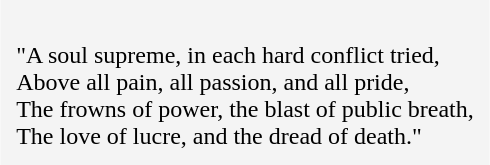<table cellpadding=10 border="0" align=center>
<tr>
<td bgcolor=#f4f4f4><br>"A soul supreme, in each hard conflict tried,<br>
Above all pain, all passion, and all pride,<br>
The frowns of power, the blast of public breath,<br>
The love of lucre, and the dread of death."<br></td>
</tr>
</table>
